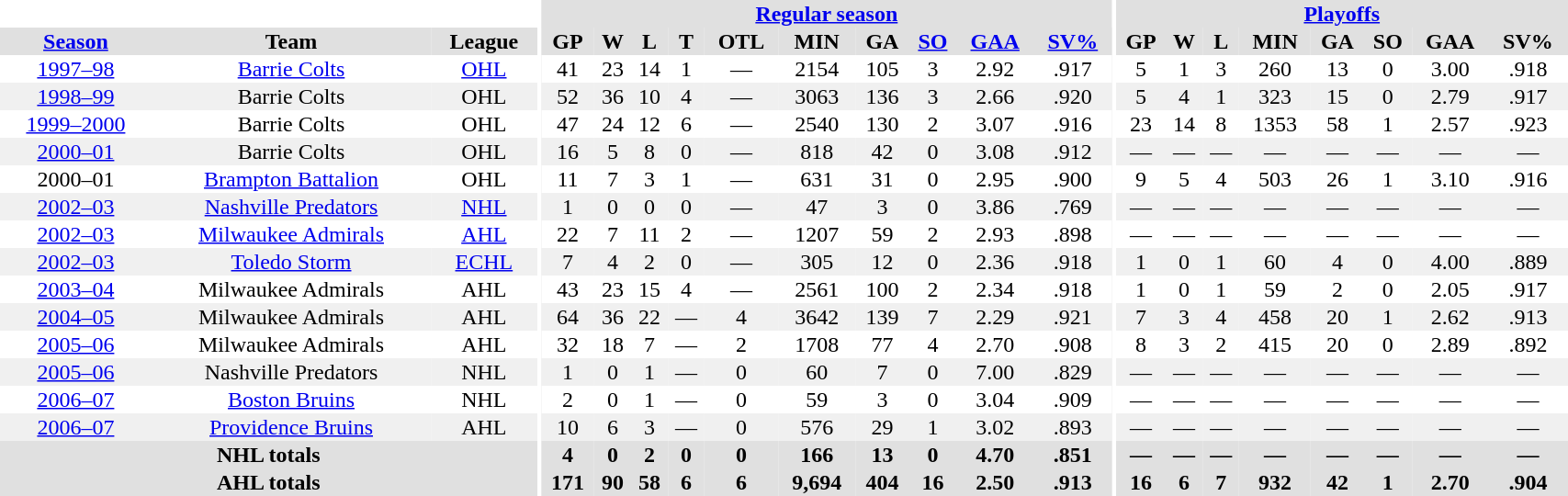<table border="0" cellpadding="1" cellspacing="0" style="width:90%; text-align:center;">
<tr bgcolor="#e0e0e0">
<th colspan="3" bgcolor="#ffffff"></th>
<th rowspan="99" bgcolor="#ffffff"></th>
<th colspan="10" bgcolor="#e0e0e0"><a href='#'>Regular season</a></th>
<th rowspan="99" bgcolor="#ffffff"></th>
<th colspan="8" bgcolor="#e0e0e0"><a href='#'>Playoffs</a></th>
</tr>
<tr bgcolor="#e0e0e0">
<th><a href='#'>Season</a></th>
<th>Team</th>
<th>League</th>
<th>GP</th>
<th>W</th>
<th>L</th>
<th>T</th>
<th>OTL</th>
<th>MIN</th>
<th>GA</th>
<th><a href='#'>SO</a></th>
<th><a href='#'>GAA</a></th>
<th><a href='#'>SV%</a></th>
<th>GP</th>
<th>W</th>
<th>L</th>
<th>MIN</th>
<th>GA</th>
<th>SO</th>
<th>GAA</th>
<th>SV%</th>
</tr>
<tr>
<td><a href='#'>1997–98</a></td>
<td><a href='#'>Barrie Colts</a></td>
<td><a href='#'>OHL</a></td>
<td>41</td>
<td>23</td>
<td>14</td>
<td>1</td>
<td>—</td>
<td>2154</td>
<td>105</td>
<td>3</td>
<td>2.92</td>
<td>.917</td>
<td>5</td>
<td>1</td>
<td>3</td>
<td>260</td>
<td>13</td>
<td>0</td>
<td>3.00</td>
<td>.918</td>
</tr>
<tr bgcolor="#f0f0f0">
<td><a href='#'>1998–99</a></td>
<td>Barrie Colts</td>
<td>OHL</td>
<td>52</td>
<td>36</td>
<td>10</td>
<td>4</td>
<td>—</td>
<td>3063</td>
<td>136</td>
<td>3</td>
<td>2.66</td>
<td>.920</td>
<td>5</td>
<td>4</td>
<td>1</td>
<td>323</td>
<td>15</td>
<td>0</td>
<td>2.79</td>
<td>.917</td>
</tr>
<tr>
<td><a href='#'>1999–2000</a></td>
<td>Barrie Colts</td>
<td>OHL</td>
<td>47</td>
<td>24</td>
<td>12</td>
<td>6</td>
<td>—</td>
<td>2540</td>
<td>130</td>
<td>2</td>
<td>3.07</td>
<td>.916</td>
<td>23</td>
<td>14</td>
<td>8</td>
<td>1353</td>
<td>58</td>
<td>1</td>
<td>2.57</td>
<td>.923</td>
</tr>
<tr bgcolor="#f0f0f0">
<td><a href='#'>2000–01</a></td>
<td>Barrie Colts</td>
<td>OHL</td>
<td>16</td>
<td>5</td>
<td>8</td>
<td>0</td>
<td>—</td>
<td>818</td>
<td>42</td>
<td>0</td>
<td>3.08</td>
<td>.912</td>
<td>—</td>
<td>—</td>
<td>—</td>
<td>—</td>
<td>—</td>
<td>—</td>
<td>—</td>
<td>—</td>
</tr>
<tr>
<td>2000–01</td>
<td><a href='#'>Brampton Battalion</a></td>
<td>OHL</td>
<td>11</td>
<td>7</td>
<td>3</td>
<td>1</td>
<td>—</td>
<td>631</td>
<td>31</td>
<td>0</td>
<td>2.95</td>
<td>.900</td>
<td>9</td>
<td>5</td>
<td>4</td>
<td>503</td>
<td>26</td>
<td>1</td>
<td>3.10</td>
<td>.916</td>
</tr>
<tr bgcolor="#f0f0f0">
<td><a href='#'>2002–03</a></td>
<td><a href='#'>Nashville Predators</a></td>
<td><a href='#'>NHL</a></td>
<td>1</td>
<td>0</td>
<td>0</td>
<td>0</td>
<td>—</td>
<td>47</td>
<td>3</td>
<td>0</td>
<td>3.86</td>
<td>.769</td>
<td>—</td>
<td>—</td>
<td>—</td>
<td>—</td>
<td>—</td>
<td>—</td>
<td>—</td>
<td>—</td>
</tr>
<tr>
<td><a href='#'>2002–03</a></td>
<td><a href='#'>Milwaukee Admirals</a></td>
<td><a href='#'>AHL</a></td>
<td>22</td>
<td>7</td>
<td>11</td>
<td>2</td>
<td>—</td>
<td>1207</td>
<td>59</td>
<td>2</td>
<td>2.93</td>
<td>.898</td>
<td>—</td>
<td>—</td>
<td>—</td>
<td>—</td>
<td>—</td>
<td>—</td>
<td>—</td>
<td>—</td>
</tr>
<tr bgcolor="#f0f0f0">
<td><a href='#'>2002–03</a></td>
<td><a href='#'>Toledo Storm</a></td>
<td><a href='#'>ECHL</a></td>
<td>7</td>
<td>4</td>
<td>2</td>
<td>0</td>
<td>—</td>
<td>305</td>
<td>12</td>
<td>0</td>
<td>2.36</td>
<td>.918</td>
<td>1</td>
<td>0</td>
<td>1</td>
<td>60</td>
<td>4</td>
<td>0</td>
<td>4.00</td>
<td>.889</td>
</tr>
<tr>
<td><a href='#'>2003–04</a></td>
<td>Milwaukee Admirals</td>
<td>AHL</td>
<td>43</td>
<td>23</td>
<td>15</td>
<td>4</td>
<td>—</td>
<td>2561</td>
<td>100</td>
<td>2</td>
<td>2.34</td>
<td>.918</td>
<td>1</td>
<td>0</td>
<td>1</td>
<td>59</td>
<td>2</td>
<td>0</td>
<td>2.05</td>
<td>.917</td>
</tr>
<tr bgcolor="#f0f0f0">
<td><a href='#'>2004–05</a></td>
<td>Milwaukee Admirals</td>
<td>AHL</td>
<td>64</td>
<td>36</td>
<td>22</td>
<td>—</td>
<td>4</td>
<td>3642</td>
<td>139</td>
<td>7</td>
<td>2.29</td>
<td>.921</td>
<td>7</td>
<td>3</td>
<td>4</td>
<td>458</td>
<td>20</td>
<td>1</td>
<td>2.62</td>
<td>.913</td>
</tr>
<tr>
<td><a href='#'>2005–06</a></td>
<td>Milwaukee Admirals</td>
<td>AHL</td>
<td>32</td>
<td>18</td>
<td>7</td>
<td>—</td>
<td>2</td>
<td>1708</td>
<td>77</td>
<td>4</td>
<td>2.70</td>
<td>.908</td>
<td>8</td>
<td>3</td>
<td>2</td>
<td>415</td>
<td>20</td>
<td>0</td>
<td>2.89</td>
<td>.892</td>
</tr>
<tr bgcolor="#f0f0f0">
<td><a href='#'>2005–06</a></td>
<td>Nashville Predators</td>
<td>NHL</td>
<td>1</td>
<td>0</td>
<td>1</td>
<td>—</td>
<td>0</td>
<td>60</td>
<td>7</td>
<td>0</td>
<td>7.00</td>
<td>.829</td>
<td>—</td>
<td>—</td>
<td>—</td>
<td>—</td>
<td>—</td>
<td>—</td>
<td>—</td>
<td>—</td>
</tr>
<tr>
<td><a href='#'>2006–07</a></td>
<td><a href='#'>Boston Bruins</a></td>
<td>NHL</td>
<td>2</td>
<td>0</td>
<td>1</td>
<td>—</td>
<td>0</td>
<td>59</td>
<td>3</td>
<td>0</td>
<td>3.04</td>
<td>.909</td>
<td>—</td>
<td>—</td>
<td>—</td>
<td>—</td>
<td>—</td>
<td>—</td>
<td>—</td>
<td>—</td>
</tr>
<tr bgcolor="#f0f0f0">
<td><a href='#'>2006–07</a></td>
<td><a href='#'>Providence Bruins</a></td>
<td>AHL</td>
<td>10</td>
<td>6</td>
<td>3</td>
<td>—</td>
<td>0</td>
<td>576</td>
<td>29</td>
<td>1</td>
<td>3.02</td>
<td>.893</td>
<td>—</td>
<td>—</td>
<td>—</td>
<td>—</td>
<td>—</td>
<td>—</td>
<td>—</td>
<td>—</td>
</tr>
<tr bgcolor="#e0e0e0">
<th colspan=3>NHL totals</th>
<th>4</th>
<th>0</th>
<th>2</th>
<th>0</th>
<th>0</th>
<th>166</th>
<th>13</th>
<th>0</th>
<th>4.70</th>
<th>.851</th>
<th>—</th>
<th>—</th>
<th>—</th>
<th>—</th>
<th>—</th>
<th>—</th>
<th>—</th>
<th>—</th>
</tr>
<tr bgcolor="#e0e0e0">
<th colspan=3>AHL totals</th>
<th>171</th>
<th>90</th>
<th>58</th>
<th>6</th>
<th>6</th>
<th>9,694</th>
<th>404</th>
<th>16</th>
<th>2.50</th>
<th>.913</th>
<th>16</th>
<th>6</th>
<th>7</th>
<th>932</th>
<th>42</th>
<th>1</th>
<th>2.70</th>
<th>.904</th>
</tr>
</table>
